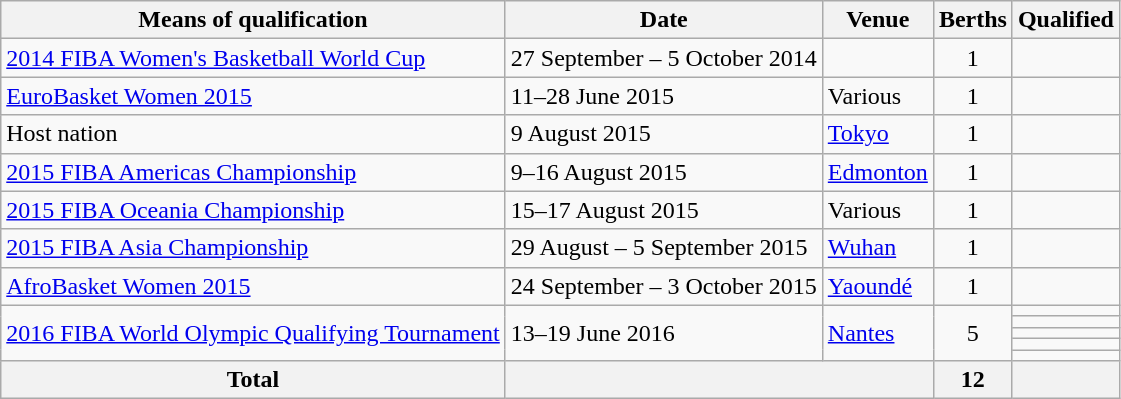<table class="wikitable">
<tr>
<th>Means of qualification</th>
<th>Date</th>
<th>Venue</th>
<th>Berths</th>
<th>Qualified</th>
</tr>
<tr>
<td><a href='#'>2014 FIBA Women's Basketball World Cup</a></td>
<td>27 September – 5 October 2014</td>
<td></td>
<td style="text-align:center;">1</td>
<td></td>
</tr>
<tr>
<td><a href='#'>EuroBasket Women 2015</a></td>
<td>11–28 June 2015</td>
<td>Various</td>
<td style="text-align:center;">1</td>
<td></td>
</tr>
<tr>
<td>Host nation</td>
<td>9 August 2015</td>
<td> <a href='#'>Tokyo</a></td>
<td style="text-align:center;">1</td>
<td></td>
</tr>
<tr>
<td><a href='#'>2015 FIBA Americas Championship</a></td>
<td>9–16 August 2015</td>
<td> <a href='#'>Edmonton</a></td>
<td style="text-align:center;">1</td>
<td></td>
</tr>
<tr>
<td><a href='#'>2015 FIBA Oceania Championship</a></td>
<td>15–17 August 2015</td>
<td>Various</td>
<td style="text-align:center;">1</td>
<td></td>
</tr>
<tr>
<td><a href='#'>2015 FIBA Asia Championship</a></td>
<td>29 August – 5 September 2015</td>
<td> <a href='#'>Wuhan</a></td>
<td style="text-align:center;">1</td>
<td></td>
</tr>
<tr>
<td><a href='#'>AfroBasket Women 2015</a></td>
<td>24 September – 3 October 2015</td>
<td> <a href='#'>Yaoundé</a></td>
<td style="text-align:center;">1</td>
<td></td>
</tr>
<tr>
<td rowspan="5"><a href='#'>2016 FIBA World Olympic Qualifying Tournament</a></td>
<td rowspan="5">13–19 June 2016</td>
<td rowspan="5"> <a href='#'>Nantes</a></td>
<td rowspan="5" style="text-align:center;">5</td>
<td></td>
</tr>
<tr>
<td></td>
</tr>
<tr>
<td></td>
</tr>
<tr>
<td></td>
</tr>
<tr>
<td></td>
</tr>
<tr>
<th>Total</th>
<th colspan="2"></th>
<th>12</th>
<th></th>
</tr>
</table>
